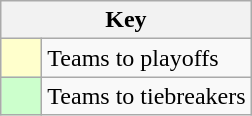<table class="wikitable" style="text-align: center;">
<tr>
<th colspan=2>Key</th>
</tr>
<tr>
<td style="background:#ffffcc; width:20px;"></td>
<td align=left>Teams to playoffs</td>
</tr>
<tr>
<td style="background:#ccffcc; width:20px;"></td>
<td align=left>Teams to tiebreakers</td>
</tr>
</table>
